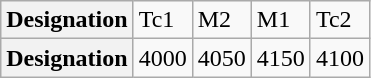<table class="wikitable">
<tr>
<th>Designation</th>
<td>Tc1</td>
<td>M2</td>
<td>M1</td>
<td>Tc2</td>
</tr>
<tr>
<th>Designation</th>
<td>4000</td>
<td>4050</td>
<td>4150</td>
<td>4100</td>
</tr>
</table>
